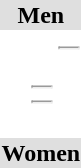<table>
<tr style="background:#dfdfdf;">
<td colspan="4" style="text-align:center;"><strong>Men</strong></td>
</tr>
<tr>
<th scope=row style="text-align:left"></th>
<td></td>
<td></td>
<td><hr></td>
</tr>
<tr>
<th scope=row style="text-align:left"></th>
<td></td>
<td></td>
<td></td>
</tr>
<tr>
<th scope=row style="text-align:left"></th>
<td></td>
<td><hr><hr></td>
<td></td>
</tr>
<tr>
<th scope=row style="text-align:left"></th>
<td></td>
<td></td>
<td></td>
</tr>
<tr>
<th scope=row style="text-align:left"></th>
<td></td>
<td></td>
<td></td>
</tr>
<tr>
<th scope=row style="text-align:left"></th>
<td></td>
<td></td>
<td></td>
</tr>
<tr style="background:#dfdfdf;">
<td colspan="4" style="text-align:center;"><strong>Women</strong></td>
</tr>
<tr>
<th scope=row style="text-align:left"></th>
<td></td>
<td></td>
<td></td>
</tr>
<tr>
<th scope=row style="text-align:left"></th>
<td></td>
<td></td>
<td></td>
</tr>
<tr>
<th scope=row style="text-align:left"></th>
<td></td>
<td></td>
<td></td>
</tr>
<tr>
<th scope=row style="text-align:left"></th>
<td></td>
<td></td>
<td></td>
</tr>
</table>
